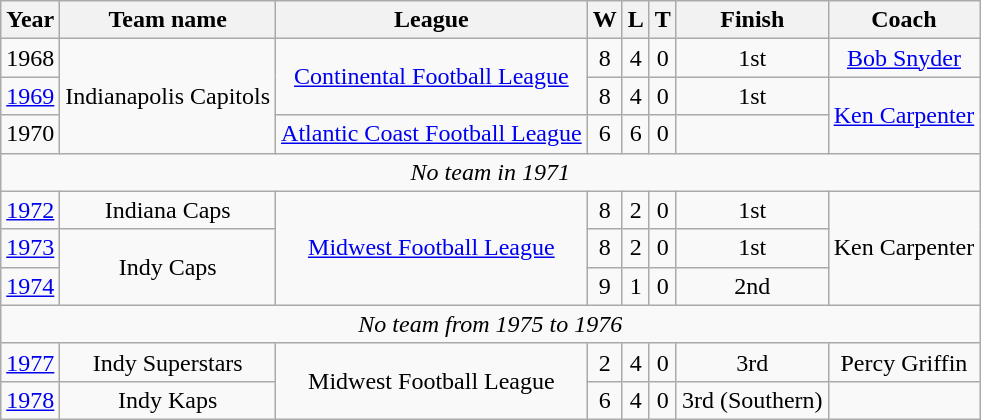<table class="wikitable" style="text-align:center">
<tr>
<th>Year</th>
<th>Team name</th>
<th>League</th>
<th>W</th>
<th>L</th>
<th>T</th>
<th>Finish</th>
<th>Coach</th>
</tr>
<tr>
<td>1968</td>
<td rowspan="3">Indianapolis Capitols</td>
<td rowspan="2"><a href='#'>Continental Football League</a></td>
<td>8</td>
<td>4</td>
<td>0</td>
<td>1st</td>
<td><a href='#'>Bob Snyder</a></td>
</tr>
<tr>
<td><a href='#'>1969</a></td>
<td>8</td>
<td>4</td>
<td>0</td>
<td>1st</td>
<td rowspan="2"><a href='#'>Ken Carpenter</a></td>
</tr>
<tr>
<td>1970</td>
<td><a href='#'>Atlantic Coast Football League</a></td>
<td>6</td>
<td>6</td>
<td>0</td>
<td></td>
</tr>
<tr>
<td colspan="8"><em>No team in 1971</em></td>
</tr>
<tr>
<td><a href='#'>1972</a></td>
<td>Indiana Caps</td>
<td rowspan="3"><a href='#'>Midwest Football League</a></td>
<td>8</td>
<td>2</td>
<td>0</td>
<td>1st</td>
<td rowspan="3">Ken Carpenter</td>
</tr>
<tr>
<td><a href='#'>1973</a></td>
<td rowspan="2">Indy Caps</td>
<td>8</td>
<td>2</td>
<td>0</td>
<td>1st</td>
</tr>
<tr>
<td><a href='#'>1974</a></td>
<td>9</td>
<td>1</td>
<td>0</td>
<td>2nd</td>
</tr>
<tr>
<td colspan="8"><em>No team from 1975 to 1976</em></td>
</tr>
<tr>
<td><a href='#'>1977</a></td>
<td>Indy Superstars</td>
<td rowspan=2">Midwest Football League</td>
<td>2</td>
<td>4</td>
<td>0</td>
<td>3rd</td>
<td>Percy Griffin</td>
</tr>
<tr>
<td><a href='#'>1978</a></td>
<td>Indy Kaps</td>
<td>6</td>
<td>4</td>
<td>0</td>
<td>3rd (Southern)</td>
<td></td>
</tr>
</table>
